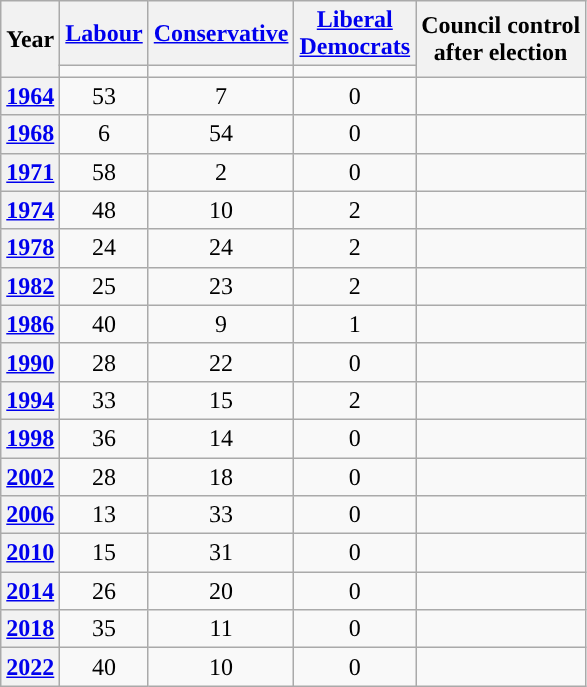<table class="wikitable plainrowheaders" style="text-align:center">
<tr>
<th scope="col" rowspan="2">Year</th>
<th scope="col"><a href='#'>Labour</a></th>
<th scope="col"><a href='#'>Conservative</a></th>
<th scope="col" style="width:1px"><a href='#'>Liberal Democrats</a></th>
<th scope="col" rowspan="2" colspan="2">Council control<br>after election</th>
</tr>
<tr>
<td style="background:"></td>
<td style="background:"></td>
<td style="background:"></td>
</tr>
<tr>
<th scope="row"><a href='#'>1964</a></th>
<td>53</td>
<td>7</td>
<td>0</td>
<td></td>
</tr>
<tr>
<th scope="row"><a href='#'>1968</a></th>
<td>6</td>
<td>54</td>
<td>0</td>
<td></td>
</tr>
<tr>
<th scope="row"><a href='#'>1971</a></th>
<td>58</td>
<td>2</td>
<td>0</td>
<td></td>
</tr>
<tr>
<th scope="row"><a href='#'>1974</a></th>
<td>48</td>
<td>10</td>
<td>2</td>
<td></td>
</tr>
<tr>
<th scope="row"><a href='#'>1978</a></th>
<td>24</td>
<td>24</td>
<td>2</td>
<td></td>
</tr>
<tr>
<th scope="row"><a href='#'>1982</a></th>
<td>25</td>
<td>23</td>
<td>2</td>
<td></td>
</tr>
<tr>
<th scope="row"><a href='#'>1986</a></th>
<td>40</td>
<td>9</td>
<td>1</td>
<td></td>
</tr>
<tr>
<th scope="row"><a href='#'>1990</a></th>
<td>28</td>
<td>22</td>
<td>0</td>
<td></td>
</tr>
<tr>
<th scope="row"><a href='#'>1994</a></th>
<td>33</td>
<td>15</td>
<td>2</td>
<td></td>
</tr>
<tr>
<th scope="row"><a href='#'>1998</a></th>
<td>36</td>
<td>14</td>
<td>0</td>
<td></td>
</tr>
<tr>
<th scope="row"><a href='#'>2002</a></th>
<td>28</td>
<td>18</td>
<td>0</td>
<td></td>
</tr>
<tr>
<th scope="row"><a href='#'>2006</a></th>
<td>13</td>
<td>33</td>
<td>0</td>
<td></td>
</tr>
<tr>
<th scope="row"><a href='#'>2010</a></th>
<td>15</td>
<td>31</td>
<td>0</td>
<td></td>
</tr>
<tr>
<th scope="row"><a href='#'>2014</a></th>
<td>26</td>
<td>20</td>
<td>0</td>
<td></td>
</tr>
<tr>
<th scope="row"><a href='#'>2018</a></th>
<td>35</td>
<td>11</td>
<td>0</td>
<td></td>
</tr>
<tr>
<th scope="row"><a href='#'>2022</a></th>
<td>40</td>
<td>10</td>
<td>0</td>
<td></td>
</tr>
</table>
